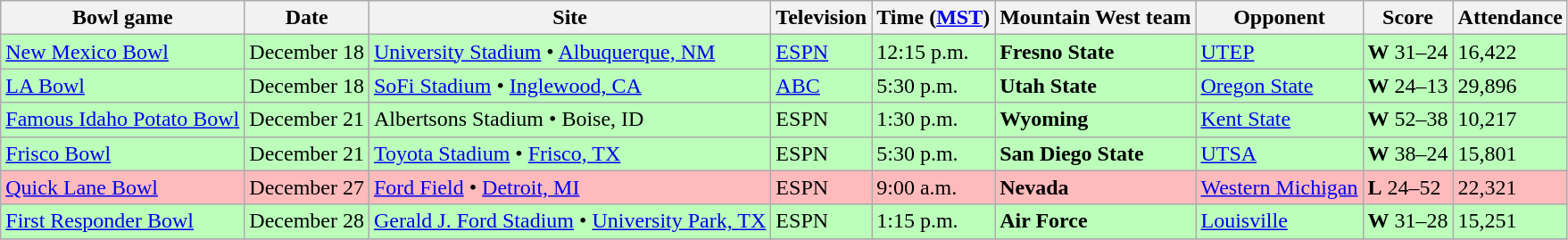<table class="wikitable">
<tr>
<th>Bowl game</th>
<th>Date</th>
<th>Site</th>
<th>Television</th>
<th>Time (<a href='#'>MST</a>)</th>
<th>Mountain West team</th>
<th>Opponent</th>
<th>Score</th>
<th>Attendance</th>
</tr>
<tr style="background:#bfb;">
<td><a href='#'>New Mexico Bowl</a></td>
<td>December 18</td>
<td><a href='#'>University Stadium</a> • <a href='#'>Albuquerque, NM</a></td>
<td><a href='#'>ESPN</a></td>
<td>12:15 p.m.</td>
<td><strong>Fresno State</strong></td>
<td><a href='#'>UTEP</a></td>
<td><strong>W</strong> 31–24</td>
<td>16,422</td>
</tr>
<tr style="background:#bfb;">
<td><a href='#'>LA Bowl</a></td>
<td>December 18</td>
<td><a href='#'>SoFi Stadium</a> • <a href='#'>Inglewood, CA</a></td>
<td><a href='#'>ABC</a></td>
<td>5:30 p.m.</td>
<td><strong>Utah State</strong></td>
<td><a href='#'>Oregon State</a></td>
<td><strong>W</strong> 24–13</td>
<td>29,896</td>
</tr>
<tr style="background:#bfb;">
<td><a href='#'>Famous Idaho Potato Bowl</a></td>
<td>December 21</td>
<td>Albertsons Stadium • Boise, ID</td>
<td>ESPN</td>
<td>1:30 p.m.</td>
<td><strong>Wyoming</strong></td>
<td><a href='#'>Kent State</a></td>
<td><strong>W</strong> 52–38</td>
<td>10,217</td>
</tr>
<tr style="background:#bfb;">
<td><a href='#'>Frisco Bowl</a></td>
<td>December 21</td>
<td><a href='#'>Toyota Stadium</a> • <a href='#'>Frisco, TX</a></td>
<td>ESPN</td>
<td>5:30 p.m.</td>
<td><strong>San Diego State</strong></td>
<td><a href='#'>UTSA</a></td>
<td><strong>W</strong> 38–24</td>
<td>15,801</td>
</tr>
<tr style="background:#fbb;">
<td><a href='#'>Quick Lane Bowl</a></td>
<td>December 27</td>
<td><a href='#'>Ford Field</a> • <a href='#'>Detroit, MI</a></td>
<td>ESPN</td>
<td>9:00 a.m.</td>
<td><strong>Nevada</strong></td>
<td><a href='#'>Western Michigan</a></td>
<td><strong>L</strong> 24–52</td>
<td>22,321</td>
</tr>
<tr style="background:#bfb;">
<td><a href='#'>First Responder Bowl</a></td>
<td>December 28</td>
<td><a href='#'>Gerald J. Ford Stadium</a> • <a href='#'>University Park, TX</a></td>
<td>ESPN</td>
<td>1:15 p.m.</td>
<td><strong>Air Force</strong></td>
<td><a href='#'>Louisville</a></td>
<td><strong>W</strong> 31–28</td>
<td>15,251</td>
</tr>
<tr>
</tr>
</table>
